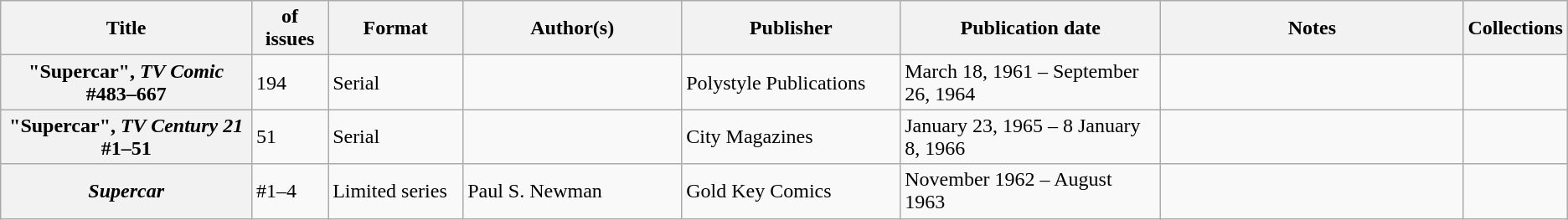<table class="wikitable">
<tr>
<th>Title</th>
<th style="width:40pt"> of issues</th>
<th style="width:75pt">Format</th>
<th style="width:125pt">Author(s)</th>
<th style="width:125pt">Publisher</th>
<th style="width:150pt">Publication date</th>
<th style="width:175pt">Notes</th>
<th>Collections</th>
</tr>
<tr>
<th>"Supercar", <em>TV Comic</em> #483–667</th>
<td>194</td>
<td>Serial</td>
<td></td>
<td>Polystyle Publications</td>
<td>March 18, 1961 – September 26, 1964</td>
<td></td>
<td></td>
</tr>
<tr>
<th>"Supercar", <em>TV Century 21</em> #1–51</th>
<td>51</td>
<td>Serial</td>
<td></td>
<td>City Magazines</td>
<td>January 23, 1965 – 8 January 8, 1966</td>
<td></td>
<td></td>
</tr>
<tr>
<th><em>Supercar</em></th>
<td>#1–4</td>
<td>Limited series</td>
<td>Paul S. Newman</td>
<td>Gold Key Comics</td>
<td>November 1962 – August 1963</td>
<td></td>
<td></td>
</tr>
</table>
